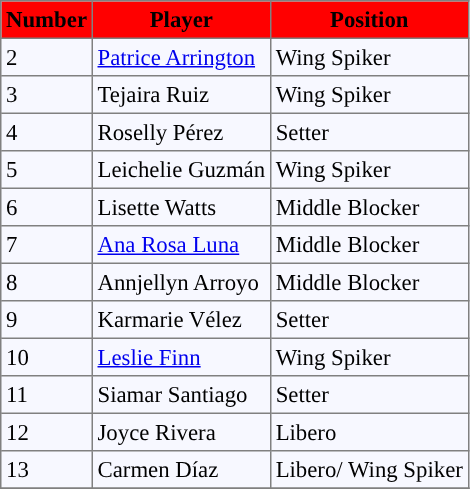<table bgcolor="#f7f8ff" cellpadding="3" cellspacing="0" border="1" style="font-size: 95%; border: gray solid 1px; border-collapse: collapse;">
<tr bgcolor="#ff0000">
<td align=center><strong>Number</strong></td>
<td align=center><strong>Player</strong></td>
<td align=center><strong>Position</strong></td>
</tr>
<tr align="left">
<td>2</td>
<td> <a href='#'>Patrice Arrington</a></td>
<td>Wing Spiker</td>
</tr>
<tr align="left">
<td>3</td>
<td> Tejaira Ruiz</td>
<td>Wing Spiker</td>
</tr>
<tr align="left">
<td>4</td>
<td> Roselly Pérez</td>
<td>Setter</td>
</tr>
<tr align="left">
<td>5</td>
<td> Leichelie Guzmán</td>
<td>Wing Spiker</td>
</tr>
<tr align="left">
<td>6</td>
<td> Lisette Watts</td>
<td>Middle Blocker</td>
</tr>
<tr align="left">
<td>7</td>
<td> <a href='#'>Ana Rosa Luna</a></td>
<td>Middle Blocker</td>
</tr>
<tr align="left">
<td>8</td>
<td> Annjellyn Arroyo</td>
<td>Middle Blocker</td>
</tr>
<tr align="left">
<td>9</td>
<td> Karmarie Vélez</td>
<td>Setter</td>
</tr>
<tr align="left">
<td>10</td>
<td> <a href='#'>Leslie Finn</a></td>
<td>Wing Spiker</td>
</tr>
<tr align="left">
<td>11</td>
<td> Siamar Santiago</td>
<td>Setter</td>
</tr>
<tr align="left">
<td>12</td>
<td> Joyce Rivera</td>
<td>Libero</td>
</tr>
<tr align="left">
<td>13</td>
<td> Carmen Díaz</td>
<td>Libero/ Wing Spiker</td>
</tr>
<tr align="left">
</tr>
</table>
